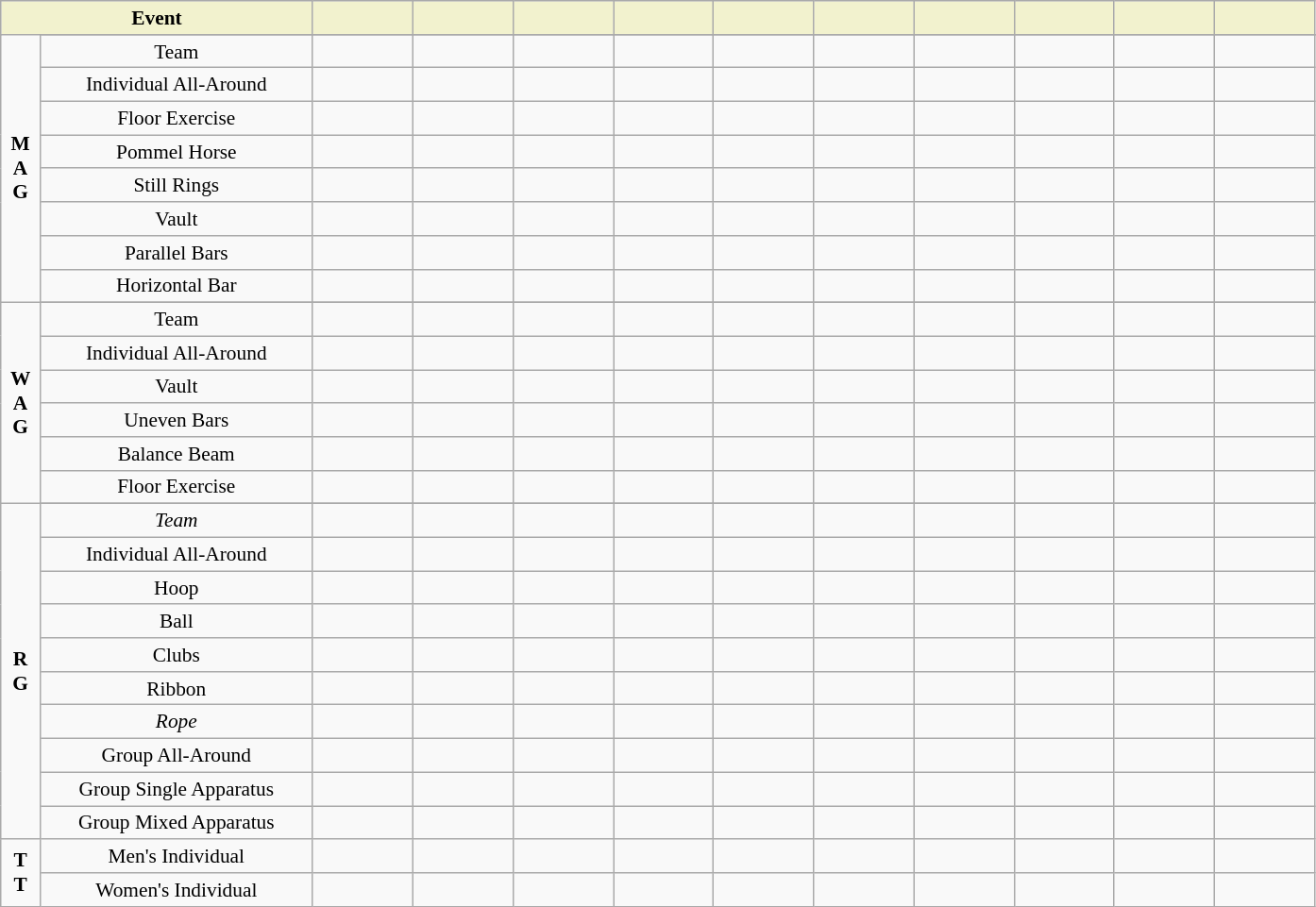<table class="wikitable" style="margin-top:0em; text-align:center; font-size:89%;">
<tr>
<th style="background-color:#f2f2ce; width:15.0em;" colspan=2>Event</th>
<th style="background-color:#f2f2ce; width:4.5em;"></th>
<th style="background-color:#f2f2ce; width:4.5em;"></th>
<th style="background-color:#f2f2ce; width:4.5em;"></th>
<th style="background-color:#f2f2ce; width:4.5em;"></th>
<th style="background-color:#f2f2ce; width:4.5em;"></th>
<th style="background-color:#f2f2ce; width:4.5em;"></th>
<th style="background-color:#f2f2ce; width:4.5em;"></th>
<th style="background-color:#f2f2ce; width:4.5em;"></th>
<th style="background-color:#f2f2ce; width:4.5em;"></th>
<th style="background-color:#f2f2ce; width:4.5em;"></th>
</tr>
<tr>
<td rowspan=9 border=0 cellpadding="0" cellspacing="0"><strong>M<br>A<br>G</strong></td>
</tr>
<tr>
<td>Team</td>
<td></td>
<td></td>
<td></td>
<td></td>
<td></td>
<td></td>
<td></td>
<td></td>
<td></td>
<td></td>
</tr>
<tr>
<td>Individual All-Around</td>
<td></td>
<td></td>
<td></td>
<td></td>
<td></td>
<td></td>
<td></td>
<td></td>
<td></td>
<td></td>
</tr>
<tr>
<td>Floor Exercise</td>
<td></td>
<td></td>
<td></td>
<td></td>
<td></td>
<td></td>
<td></td>
<td></td>
<td></td>
<td></td>
</tr>
<tr>
<td>Pommel Horse</td>
<td></td>
<td></td>
<td></td>
<td></td>
<td></td>
<td></td>
<td></td>
<td></td>
<td></td>
<td></td>
</tr>
<tr>
<td>Still Rings</td>
<td></td>
<td></td>
<td></td>
<td></td>
<td></td>
<td></td>
<td></td>
<td></td>
<td></td>
<td></td>
</tr>
<tr>
<td>Vault</td>
<td></td>
<td></td>
<td></td>
<td></td>
<td></td>
<td></td>
<td></td>
<td></td>
<td></td>
<td></td>
</tr>
<tr>
<td>Parallel Bars</td>
<td></td>
<td></td>
<td></td>
<td></td>
<td></td>
<td></td>
<td></td>
<td></td>
<td></td>
<td></td>
</tr>
<tr>
<td>Horizontal Bar</td>
<td></td>
<td></td>
<td></td>
<td></td>
<td></td>
<td></td>
<td></td>
<td></td>
<td></td>
<td></td>
</tr>
<tr>
<td rowspan=7 border=0 cellpadding="0" cellspacing="0"><strong>W<br>A<br>G</strong></td>
</tr>
<tr>
<td>Team</td>
<td></td>
<td></td>
<td></td>
<td></td>
<td></td>
<td></td>
<td></td>
<td></td>
<td></td>
<td></td>
</tr>
<tr>
<td>Individual All-Around</td>
<td></td>
<td></td>
<td></td>
<td></td>
<td></td>
<td></td>
<td></td>
<td></td>
<td></td>
<td></td>
</tr>
<tr>
<td>Vault</td>
<td></td>
<td></td>
<td></td>
<td></td>
<td></td>
<td></td>
<td></td>
<td></td>
<td></td>
<td></td>
</tr>
<tr>
<td>Uneven Bars</td>
<td></td>
<td></td>
<td></td>
<td></td>
<td></td>
<td></td>
<td></td>
<td></td>
<td></td>
<td></td>
</tr>
<tr>
<td>Balance Beam</td>
<td></td>
<td></td>
<td></td>
<td></td>
<td></td>
<td></td>
<td></td>
<td></td>
<td></td>
<td></td>
</tr>
<tr>
<td>Floor Exercise</td>
<td></td>
<td></td>
<td></td>
<td></td>
<td></td>
<td></td>
<td></td>
<td></td>
<td></td>
<td></td>
</tr>
<tr>
<td rowspan=11 border=0 cellpadding="0" cellspacing="0"><strong>R<br>G</strong></td>
</tr>
<tr>
<td><em>Team</em></td>
<td></td>
<td></td>
<td></td>
<td></td>
<td></td>
<td></td>
<td></td>
<td></td>
<td></td>
<td></td>
</tr>
<tr>
<td>Individual All-Around</td>
<td></td>
<td></td>
<td></td>
<td></td>
<td></td>
<td></td>
<td></td>
<td></td>
<td></td>
<td></td>
</tr>
<tr>
<td>Hoop</td>
<td></td>
<td></td>
<td></td>
<td></td>
<td></td>
<td></td>
<td></td>
<td></td>
<td></td>
<td></td>
</tr>
<tr>
<td>Ball</td>
<td></td>
<td></td>
<td></td>
<td></td>
<td></td>
<td></td>
<td></td>
<td></td>
<td></td>
<td></td>
</tr>
<tr>
<td>Clubs</td>
<td></td>
<td></td>
<td></td>
<td></td>
<td></td>
<td></td>
<td></td>
<td></td>
<td></td>
<td></td>
</tr>
<tr>
<td>Ribbon</td>
<td></td>
<td></td>
<td></td>
<td></td>
<td></td>
<td></td>
<td></td>
<td></td>
<td></td>
<td></td>
</tr>
<tr>
<td><em>Rope</em></td>
<td></td>
<td></td>
<td></td>
<td></td>
<td></td>
<td></td>
<td></td>
<td></td>
<td></td>
<td></td>
</tr>
<tr>
<td>Group All-Around</td>
<td></td>
<td></td>
<td></td>
<td></td>
<td></td>
<td></td>
<td></td>
<td></td>
<td></td>
<td></td>
</tr>
<tr>
<td>Group Single Apparatus</td>
<td></td>
<td></td>
<td></td>
<td></td>
<td></td>
<td></td>
<td></td>
<td></td>
<td></td>
<td></td>
</tr>
<tr>
<td>Group Mixed Apparatus</td>
<td></td>
<td></td>
<td></td>
<td></td>
<td></td>
<td></td>
<td></td>
<td></td>
<td></td>
<td></td>
</tr>
<tr>
<td rowspan=3 border=0 cellpadding="0" cellspacing="0"><strong>T<br>T</strong></td>
<td>Men's Individual</td>
<td></td>
<td></td>
<td></td>
<td></td>
<td></td>
<td></td>
<td></td>
<td></td>
<td></td>
<td></td>
</tr>
<tr>
<td>Women's Individual</td>
<td></td>
<td></td>
<td></td>
<td></td>
<td></td>
<td></td>
<td></td>
<td></td>
<td></td>
<td></td>
</tr>
</table>
